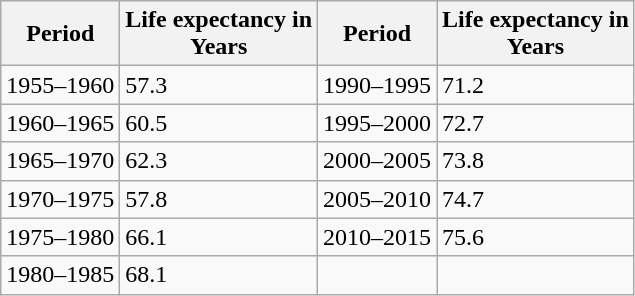<table class="wikitable">
<tr>
<th>Period</th>
<th>Life expectancy in<br>Years</th>
<th>Period</th>
<th>Life expectancy in<br>Years</th>
</tr>
<tr>
<td>1955–1960</td>
<td>57.3</td>
<td>1990–1995</td>
<td>71.2</td>
</tr>
<tr>
<td>1960–1965</td>
<td>60.5</td>
<td>1995–2000</td>
<td>72.7</td>
</tr>
<tr>
<td>1965–1970</td>
<td>62.3</td>
<td>2000–2005</td>
<td>73.8</td>
</tr>
<tr>
<td>1970–1975</td>
<td>57.8</td>
<td>2005–2010</td>
<td>74.7</td>
</tr>
<tr>
<td>1975–1980</td>
<td>66.1</td>
<td>2010–2015</td>
<td>75.6</td>
</tr>
<tr>
<td>1980–1985</td>
<td>68.1</td>
<td></td>
<td></td>
</tr>
</table>
